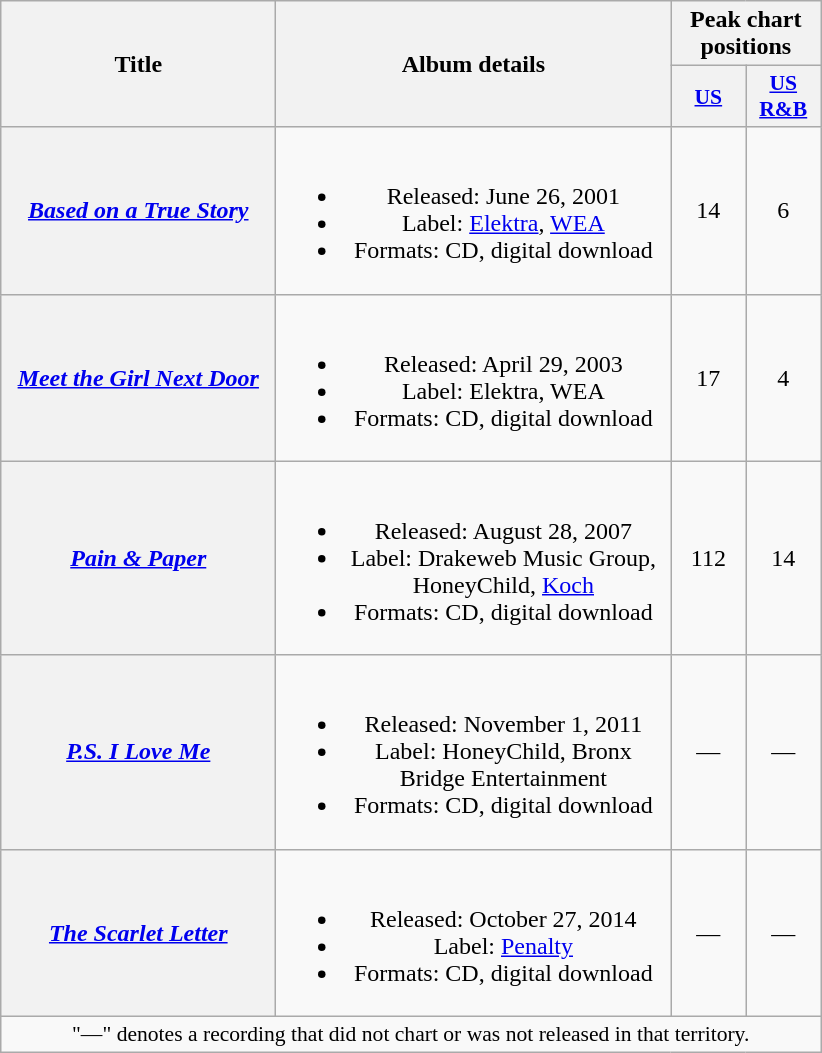<table class="wikitable plainrowheaders" style="text-align:center;">
<tr>
<th scope="col" rowspan="2" style="width:11em;">Title</th>
<th scope="col" rowspan="2" style="width:16em;">Album details</th>
<th scope="col" colspan="2">Peak chart positions</th>
</tr>
<tr>
<th scope="col" style="width:3em;font-size:90%;"><a href='#'>US</a></th>
<th scope="col" style="width:3em;font-size:90%;"><a href='#'>US<br>R&B</a></th>
</tr>
<tr>
<th scope="row"><em><a href='#'>Based on a True Story</a></em></th>
<td><br><ul><li>Released: June 26, 2001</li><li>Label: <a href='#'>Elektra</a>, <a href='#'>WEA</a></li><li>Formats: CD, digital download</li></ul></td>
<td>14</td>
<td>6</td>
</tr>
<tr>
<th scope="row"><em><a href='#'>Meet the Girl Next Door</a></em></th>
<td><br><ul><li>Released: April 29, 2003</li><li>Label: Elektra, WEA</li><li>Formats: CD, digital download</li></ul></td>
<td>17</td>
<td>4</td>
</tr>
<tr>
<th scope="row"><em><a href='#'>Pain & Paper</a></em></th>
<td><br><ul><li>Released: August 28, 2007</li><li>Label: Drakeweb Music Group, HoneyChild, <a href='#'>Koch</a></li><li>Formats: CD, digital download</li></ul></td>
<td>112</td>
<td>14</td>
</tr>
<tr>
<th scope="row"><em><a href='#'>P.S. I Love Me</a></em></th>
<td><br><ul><li>Released: November 1, 2011</li><li>Label: HoneyChild, Bronx Bridge Entertainment</li><li>Formats: CD, digital download</li></ul></td>
<td>—</td>
<td>—</td>
</tr>
<tr>
<th scope="row"><em><a href='#'>The Scarlet Letter</a></em></th>
<td><br><ul><li>Released: October 27, 2014</li><li>Label: <a href='#'>Penalty</a></li><li>Formats: CD, digital download</li></ul></td>
<td>—</td>
<td>—</td>
</tr>
<tr>
<td colspan="4" style="font-size:90%">"—" denotes a recording that did not chart or was not released in that territory.</td>
</tr>
</table>
